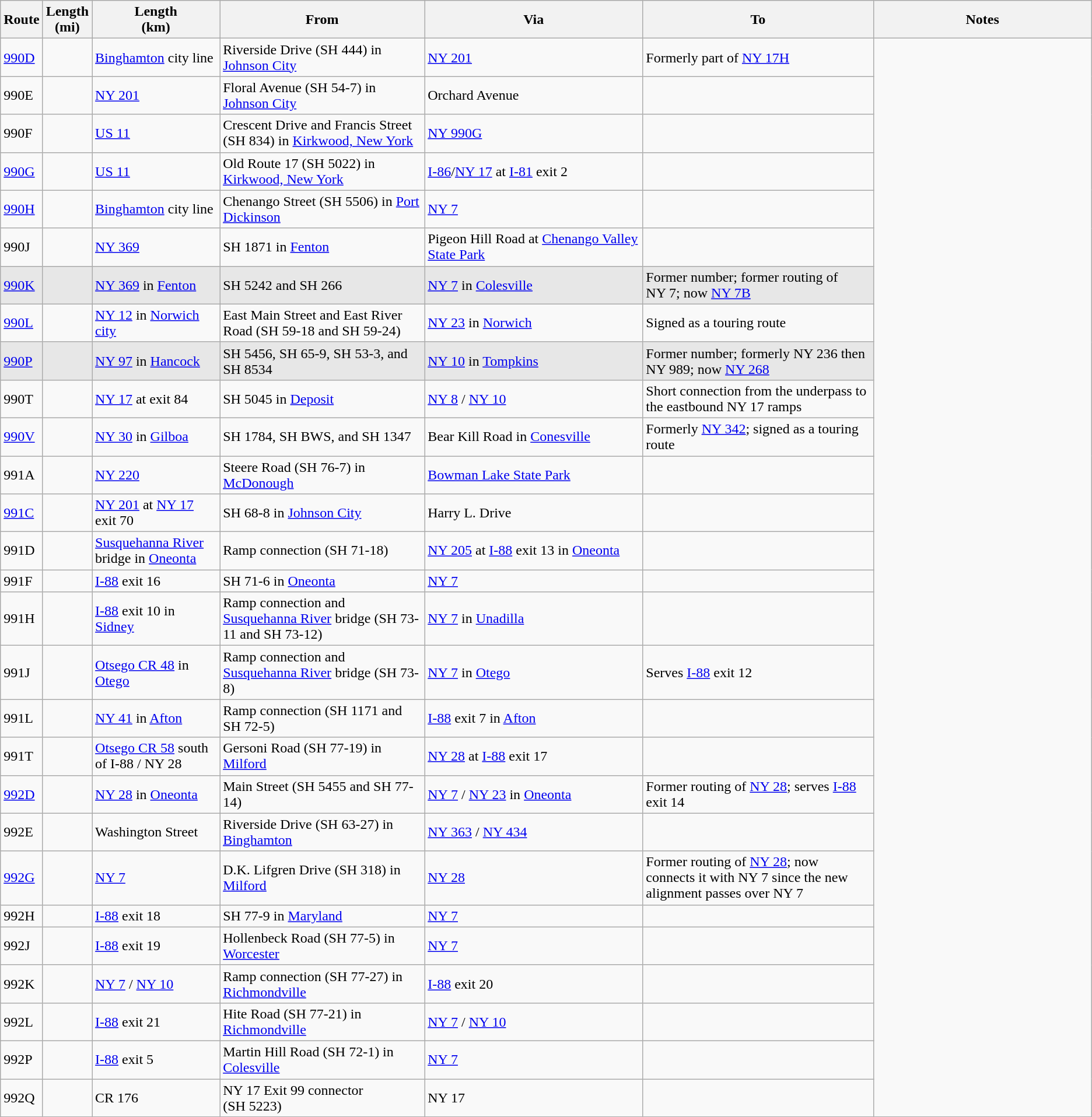<table class="wikitable sortable">
<tr>
<th>Route</th>
<th>Length<br>(mi)</th>
<th>Length<br>(km)</th>
<th>From</th>
<th width="20%">Via</th>
<th>To</th>
<th width="20%">Notes</th>
</tr>
<tr>
<td><a href='#'>990D</a></td>
<td></td>
<td><a href='#'>Binghamton</a> city line</td>
<td>Riverside Drive (SH 444) in <a href='#'>Johnson City</a></td>
<td><a href='#'>NY&nbsp;201</a></td>
<td>Formerly part of <a href='#'>NY 17H</a></td>
</tr>
<tr>
<td id="90E">990E</td>
<td></td>
<td><a href='#'>NY&nbsp;201</a></td>
<td>Floral Avenue (SH 54-7) in <a href='#'>Johnson City</a></td>
<td>Orchard Avenue</td>
<td></td>
</tr>
<tr>
<td id="90F">990F</td>
<td></td>
<td><a href='#'>US 11</a></td>
<td>Crescent Drive and Francis Street (SH 834) in <a href='#'>Kirkwood, New York</a></td>
<td><a href='#'>NY 990G</a></td>
<td></td>
</tr>
<tr>
<td id="90G"><a href='#'>990G</a></td>
<td></td>
<td><a href='#'>US 11</a></td>
<td>Old Route 17 (SH 5022) in <a href='#'>Kirkwood, New York</a></td>
<td><a href='#'>I-86</a>/<a href='#'>NY&nbsp;17</a> at <a href='#'>I-81</a> exit 2</td>
<td></td>
</tr>
<tr>
<td><a href='#'>990H</a></td>
<td></td>
<td><a href='#'>Binghamton</a> city line</td>
<td>Chenango Street (SH 5506) in <a href='#'>Port Dickinson</a></td>
<td><a href='#'>NY&nbsp;7</a></td>
<td></td>
</tr>
<tr>
<td id="90J">990J</td>
<td></td>
<td><a href='#'>NY&nbsp;369</a></td>
<td>SH 1871 in <a href='#'>Fenton</a></td>
<td>Pigeon Hill Road at <a href='#'>Chenango Valley State Park</a></td>
<td></td>
</tr>
<tr style="background-color:#e7e7e7">
<td><a href='#'>990K</a></td>
<td></td>
<td><a href='#'>NY&nbsp;369</a> in <a href='#'>Fenton</a></td>
<td>SH 5242 and SH 266</td>
<td><a href='#'>NY&nbsp;7</a> in <a href='#'>Colesville</a></td>
<td>Former number; former routing of NY 7; now <a href='#'>NY&nbsp;7B</a></td>
</tr>
<tr>
<td><a href='#'>990L</a></td>
<td></td>
<td><a href='#'>NY&nbsp;12</a> in <a href='#'>Norwich city</a></td>
<td>East Main Street and East River Road (SH 59-18 and SH 59-24)</td>
<td><a href='#'>NY&nbsp;23</a> in <a href='#'>Norwich</a></td>
<td>Signed as a touring route</td>
</tr>
<tr style="background-color:#e7e7e7">
<td><a href='#'>990P</a></td>
<td></td>
<td><a href='#'>NY&nbsp;97</a> in <a href='#'>Hancock</a></td>
<td>SH 5456, SH 65-9, SH 53-3, and SH 8534</td>
<td><a href='#'>NY&nbsp;10</a> in <a href='#'>Tompkins</a></td>
<td>Former number; formerly NY 236 then NY 989; now <a href='#'>NY&nbsp;268</a></td>
</tr>
<tr>
<td id="90T">990T</td>
<td></td>
<td><a href='#'>NY&nbsp;17</a> at exit 84</td>
<td>SH 5045 in <a href='#'>Deposit</a></td>
<td><a href='#'>NY&nbsp;8</a> / <a href='#'>NY&nbsp;10</a></td>
<td>Short connection from the underpass to the eastbound NY 17 ramps</td>
</tr>
<tr>
<td><a href='#'>990V</a></td>
<td></td>
<td><a href='#'>NY&nbsp;30</a> in <a href='#'>Gilboa</a></td>
<td>SH 1784, SH BWS, and SH 1347</td>
<td>Bear Kill Road in <a href='#'>Conesville</a></td>
<td>Formerly <a href='#'>NY 342</a>; signed as a touring route</td>
</tr>
<tr>
<td id="91A">991A</td>
<td></td>
<td><a href='#'>NY&nbsp;220</a></td>
<td>Steere Road (SH 76-7) in <a href='#'>McDonough</a></td>
<td><a href='#'>Bowman Lake State Park</a></td>
<td></td>
</tr>
<tr>
<td><a href='#'>991C</a></td>
<td></td>
<td><a href='#'>NY&nbsp;201</a> at <a href='#'>NY&nbsp;17</a> exit 70</td>
<td>SH 68-8 in <a href='#'>Johnson City</a></td>
<td>Harry L. Drive</td>
<td></td>
</tr>
<tr>
<td id="91D">991D</td>
<td></td>
<td><a href='#'>Susquehanna River</a> bridge in <a href='#'>Oneonta</a></td>
<td>Ramp connection (SH 71-18)</td>
<td><a href='#'>NY&nbsp;205</a> at <a href='#'>I-88</a> exit 13 in <a href='#'>Oneonta</a></td>
<td></td>
</tr>
<tr>
<td id="91F">991F</td>
<td></td>
<td><a href='#'>I-88</a> exit 16</td>
<td>SH 71-6 in <a href='#'>Oneonta</a></td>
<td><a href='#'>NY&nbsp;7</a></td>
<td></td>
</tr>
<tr>
<td id="91H">991H</td>
<td></td>
<td><a href='#'>I-88</a> exit 10 in <a href='#'>Sidney</a></td>
<td>Ramp connection and <a href='#'>Susquehanna River</a> bridge (SH 73-11 and SH 73-12)</td>
<td><a href='#'>NY&nbsp;7</a> in <a href='#'>Unadilla</a></td>
<td></td>
</tr>
<tr>
<td id="91J">991J</td>
<td></td>
<td><a href='#'>Otsego CR 48</a> in <a href='#'>Otego</a></td>
<td>Ramp connection and <a href='#'>Susquehanna River</a> bridge (SH 73-8)</td>
<td><a href='#'>NY&nbsp;7</a> in <a href='#'>Otego</a></td>
<td>Serves <a href='#'>I-88</a> exit 12</td>
</tr>
<tr>
<td id="91L">991L</td>
<td></td>
<td><a href='#'>NY&nbsp;41</a> in <a href='#'>Afton</a></td>
<td>Ramp connection (SH 1171 and SH 72-5)</td>
<td><a href='#'>I-88</a> exit 7 in <a href='#'>Afton</a></td>
<td></td>
</tr>
<tr>
<td id="91T">991T</td>
<td></td>
<td><a href='#'>Otsego CR 58</a> south of I-88 / NY 28</td>
<td>Gersoni Road (SH 77-19) in <a href='#'>Milford</a></td>
<td><a href='#'>NY&nbsp;28</a> at <a href='#'>I-88</a> exit 17</td>
<td></td>
</tr>
<tr>
<td><a href='#'>992D</a></td>
<td></td>
<td><a href='#'>NY&nbsp;28</a> in <a href='#'>Oneonta</a></td>
<td>Main Street (SH 5455 and SH 77-14)</td>
<td><a href='#'>NY&nbsp;7</a> / <a href='#'>NY&nbsp;23</a> in <a href='#'>Oneonta</a></td>
<td>Former routing of <a href='#'>NY&nbsp;28</a>; serves <a href='#'>I-88</a> exit 14</td>
</tr>
<tr>
<td id="92E">992E</td>
<td></td>
<td>Washington Street</td>
<td>Riverside Drive (SH 63-27) in <a href='#'>Binghamton</a></td>
<td><a href='#'>NY&nbsp;363</a> / <a href='#'>NY&nbsp;434</a></td>
<td></td>
</tr>
<tr>
<td><a href='#'>992G</a></td>
<td></td>
<td><a href='#'>NY&nbsp;7</a></td>
<td>D.K. Lifgren Drive (SH 318) in <a href='#'>Milford</a></td>
<td><a href='#'>NY&nbsp;28</a></td>
<td>Former routing of <a href='#'>NY&nbsp;28</a>; now connects it with NY 7 since the new alignment passes over NY 7</td>
</tr>
<tr>
<td id="92H">992H</td>
<td></td>
<td><a href='#'>I-88</a> exit 18</td>
<td>SH 77-9 in <a href='#'>Maryland</a></td>
<td><a href='#'>NY&nbsp;7</a></td>
<td></td>
</tr>
<tr>
<td id="92J">992J</td>
<td></td>
<td><a href='#'>I-88</a> exit 19</td>
<td>Hollenbeck Road (SH 77-5) in <a href='#'>Worcester</a></td>
<td><a href='#'>NY&nbsp;7</a></td>
<td></td>
</tr>
<tr>
<td id="92K">992K</td>
<td></td>
<td><a href='#'>NY&nbsp;7</a> / <a href='#'>NY&nbsp;10</a></td>
<td>Ramp connection (SH 77-27) in <a href='#'>Richmondville</a></td>
<td><a href='#'>I-88</a> exit 20</td>
<td></td>
</tr>
<tr>
<td id="92L">992L</td>
<td></td>
<td><a href='#'>I-88</a> exit 21</td>
<td>Hite Road (SH 77-21) in <a href='#'>Richmondville</a></td>
<td><a href='#'>NY&nbsp;7</a> / <a href='#'>NY&nbsp;10</a></td>
<td></td>
</tr>
<tr>
<td id="92P">992P</td>
<td></td>
<td><a href='#'>I-88</a> exit 5</td>
<td>Martin Hill Road (SH 72-1) in <a href='#'>Colesville</a></td>
<td><a href='#'>NY&nbsp;7</a></td>
<td></td>
</tr>
<tr>
<td>992Q</td>
<td></td>
<td>CR 176</td>
<td>NY 17 Exit 99 connector (SH 5223)</td>
<td>NY 17</td>
<td></td>
</tr>
</table>
